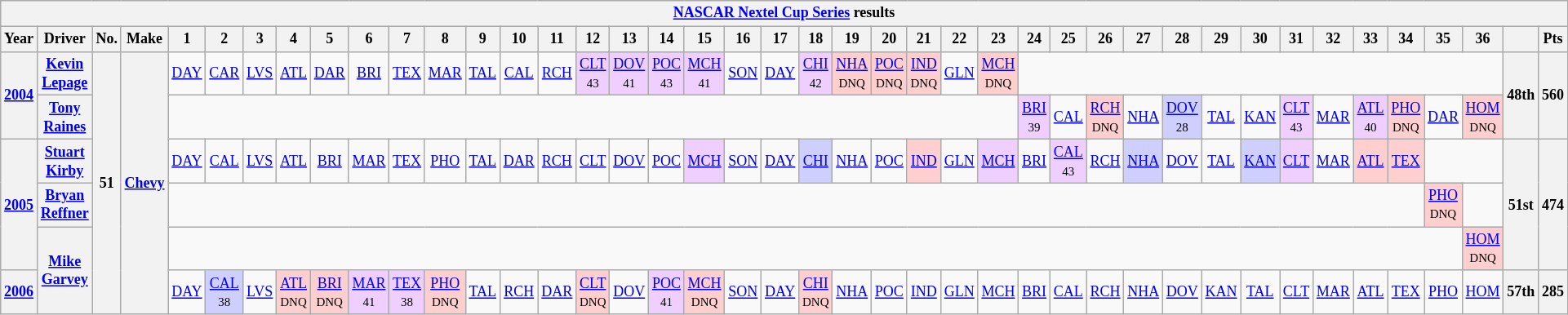<table class="wikitable" style="text-align:center; font-size:75%">
<tr>
<th colspan=45><a href='#'>NASCAR Nextel Cup Series</a> results</th>
</tr>
<tr>
<th>Year</th>
<th>Driver</th>
<th>No.</th>
<th>Make</th>
<th>1</th>
<th>2</th>
<th>3</th>
<th>4</th>
<th>5</th>
<th>6</th>
<th>7</th>
<th>8</th>
<th>9</th>
<th>10</th>
<th>11</th>
<th>12</th>
<th>13</th>
<th>14</th>
<th>15</th>
<th>16</th>
<th>17</th>
<th>18</th>
<th>19</th>
<th>20</th>
<th>21</th>
<th>22</th>
<th>23</th>
<th>24</th>
<th>25</th>
<th>26</th>
<th>27</th>
<th>28</th>
<th>29</th>
<th>30</th>
<th>31</th>
<th>32</th>
<th>33</th>
<th>34</th>
<th>35</th>
<th>36</th>
<th></th>
<th>Pts</th>
</tr>
<tr>
<th rowspan=2><a href='#'>2004</a></th>
<th><a href='#'>Kevin Lepage</a></th>
<th rowspan=6>51</th>
<th rowspan=6><a href='#'>Chevy</a></th>
<td><a href='#'>DAY</a></td>
<td><a href='#'>CAR</a></td>
<td><a href='#'>LVS</a></td>
<td><a href='#'>ATL</a></td>
<td><a href='#'>DAR</a></td>
<td><a href='#'>BRI</a></td>
<td><a href='#'>TEX</a></td>
<td><a href='#'>MAR</a></td>
<td><a href='#'>TAL</a></td>
<td><a href='#'>CAL</a></td>
<td><a href='#'>RCH</a></td>
<td style="background:#EFCFFF;"><a href='#'>CLT</a><br><small>43</small></td>
<td style="background:#EFCFFF;"><a href='#'>DOV</a><br><small>41</small></td>
<td style="background:#EFCFFF;"><a href='#'>POC</a><br><small>43</small></td>
<td style="background:#EFCFFF;"><a href='#'>MCH</a><br><small>41</small></td>
<td><a href='#'>SON</a></td>
<td><a href='#'>DAY</a></td>
<td style="background:#EFCFFF;"><a href='#'>CHI</a><br><small>42</small></td>
<td style="background:#FFCFCF;"><a href='#'>NHA</a><br><small>DNQ</small></td>
<td style="background:#FFCFCF;"><a href='#'>POC</a><br><small>DNQ</small></td>
<td style="background:#FFCFCF;"><a href='#'>IND</a><br><small>DNQ</small></td>
<td><a href='#'>GLN</a></td>
<td style="background:#FFCFCF;"><a href='#'>MCH</a><br><small>DNQ</small></td>
<td colspan=13></td>
<th rowspan=2>48th</th>
<th rowspan=2>560</th>
</tr>
<tr>
<th><a href='#'>Tony Raines</a></th>
<td colspan=23></td>
<td style="background:#EFCFFF;"><a href='#'>BRI</a><br><small>39</small></td>
<td><a href='#'>CAL</a></td>
<td style="background:#FFCFCF;"><a href='#'>RCH</a><br><small>DNQ</small></td>
<td><a href='#'>NHA</a></td>
<td style="background:#CFCFFF;"><a href='#'>DOV</a><br><small>28</small></td>
<td><a href='#'>TAL</a></td>
<td><a href='#'>KAN</a></td>
<td style="background:#EFCFFF;"><a href='#'>CLT</a><br><small>43</small></td>
<td><a href='#'>MAR</a></td>
<td style="background:#EFCFFF;"><a href='#'>ATL</a><br><small>40</small></td>
<td style="background:#FFCFCF;"><a href='#'>PHO</a><br><small>DNQ</small></td>
<td><a href='#'>DAR</a></td>
<td style="background:#FFCFCF;"><a href='#'>HOM</a><br><small>DNQ</small></td>
</tr>
<tr>
<th rowspan=3><a href='#'>2005</a></th>
<th><a href='#'>Stuart Kirby</a></th>
<td><a href='#'>DAY</a></td>
<td><a href='#'>CAL</a></td>
<td><a href='#'>LVS</a></td>
<td><a href='#'>ATL</a></td>
<td><a href='#'>BRI</a></td>
<td><a href='#'>MAR</a></td>
<td><a href='#'>TEX</a></td>
<td><a href='#'>PHO</a></td>
<td><a href='#'>TAL</a></td>
<td><a href='#'>DAR</a></td>
<td><a href='#'>RCH</a></td>
<td><a href='#'>CLT</a></td>
<td><a href='#'>DOV</a></td>
<td><a href='#'>POC</a></td>
<td style="background:#EFCFFF;"><a href='#'>MCH</a><br></td>
<td><a href='#'>SON</a></td>
<td><a href='#'>DAY</a></td>
<td style="background:#CFCFFF;"><a href='#'>CHI</a><br></td>
<td><a href='#'>NHA</a></td>
<td><a href='#'>POC</a></td>
<td style="background:#FFCFCF;"><a href='#'>IND</a><br></td>
<td><a href='#'>GLN</a></td>
<td style="background:#EFCFFF;"><a href='#'>MCH</a><br></td>
<td><a href='#'>BRI</a></td>
<td style="background:#EFCFFF;"><a href='#'>CAL</a><br><small>43</small></td>
<td><a href='#'>RCH</a></td>
<td style="background:#CFCFFF;"><a href='#'>NHA</a><br></td>
<td><a href='#'>DOV</a></td>
<td><a href='#'>TAL</a></td>
<td style="background:#CFCFFF;"><a href='#'>KAN</a><br></td>
<td style="background:#EFCFFF;"><a href='#'>CLT</a><br></td>
<td><a href='#'>MAR</a></td>
<td style="background:#FFCFCF;"><a href='#'>ATL</a><br></td>
<td style="background:#FFCFCF;"><a href='#'>TEX</a><br></td>
<td colspan=2></td>
<th rowspan=3>51st</th>
<th rowspan=3>474</th>
</tr>
<tr>
<th><a href='#'>Bryan Reffner</a></th>
<td colspan=34></td>
<td style="background:#FFCFCF;"><a href='#'>PHO</a><br><small>DNQ</small></td>
<td colspan=1></td>
</tr>
<tr>
<th rowspan=2><a href='#'>Mike Garvey</a></th>
<td colspan=35></td>
<td style="background:#FFCFCF;"><a href='#'>HOM</a><br><small>DNQ</small></td>
</tr>
<tr>
<th><a href='#'>2006</a></th>
<td><a href='#'>DAY</a></td>
<td style="background:#CFCFFF;"><a href='#'>CAL</a><br><small>38</small></td>
<td><a href='#'>LVS</a></td>
<td style="background:#FFCFCF;"><a href='#'>ATL</a><br><small>DNQ</small></td>
<td style="background:#FFCFCF;"><a href='#'>BRI</a><br><small>DNQ</small></td>
<td style="background:#EFCFFF;"><a href='#'>MAR</a><br><small>41</small></td>
<td style="background:#EFCFFF;"><a href='#'>TEX</a><br><small>38</small></td>
<td style="background:#FFCFCF;"><a href='#'>PHO</a><br><small>DNQ</small></td>
<td><a href='#'>TAL</a></td>
<td><a href='#'>RCH</a></td>
<td><a href='#'>DAR</a></td>
<td style="background:#FFCFCF;"><a href='#'>CLT</a><br><small>DNQ</small></td>
<td><a href='#'>DOV</a></td>
<td style="background:#EFCFFF;"><a href='#'>POC</a><br><small>41</small></td>
<td style="background:#FFCFCF;"><a href='#'>MCH</a><br><small>DNQ</small></td>
<td><a href='#'>SON</a></td>
<td><a href='#'>DAY</a></td>
<td style="background:#FFCFCF;"><a href='#'>CHI</a><br><small>DNQ</small></td>
<td><a href='#'>NHA</a></td>
<td><a href='#'>POC</a></td>
<td><a href='#'>IND</a></td>
<td><a href='#'>GLN</a></td>
<td><a href='#'>MCH</a></td>
<td><a href='#'>BRI</a></td>
<td><a href='#'>CAL</a></td>
<td><a href='#'>RCH</a></td>
<td><a href='#'>NHA</a></td>
<td><a href='#'>DOV</a></td>
<td><a href='#'>KAN</a></td>
<td><a href='#'>TAL</a></td>
<td><a href='#'>CLT</a></td>
<td><a href='#'>MAR</a></td>
<td><a href='#'>ATL</a></td>
<td><a href='#'>TEX</a></td>
<td><a href='#'>PHO</a></td>
<td><a href='#'>HOM</a></td>
<th>57th</th>
<th>285</th>
</tr>
</table>
